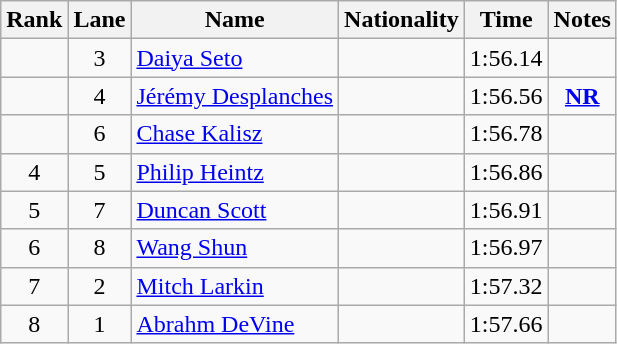<table class="wikitable sortable" style="text-align:center">
<tr>
<th>Rank</th>
<th>Lane</th>
<th>Name</th>
<th>Nationality</th>
<th>Time</th>
<th>Notes</th>
</tr>
<tr>
<td></td>
<td>3</td>
<td align=left><a href='#'>Daiya Seto</a></td>
<td align=left></td>
<td>1:56.14</td>
<td></td>
</tr>
<tr>
<td></td>
<td>4</td>
<td align=left><a href='#'>Jérémy Desplanches</a></td>
<td align=left></td>
<td>1:56.56</td>
<td><strong><a href='#'>NR</a></strong></td>
</tr>
<tr>
<td></td>
<td>6</td>
<td align=left><a href='#'>Chase Kalisz</a></td>
<td align=left></td>
<td>1:56.78</td>
<td></td>
</tr>
<tr>
<td>4</td>
<td>5</td>
<td align=left><a href='#'>Philip Heintz</a></td>
<td align=left></td>
<td>1:56.86</td>
<td></td>
</tr>
<tr>
<td>5</td>
<td>7</td>
<td align=left><a href='#'>Duncan Scott</a></td>
<td align=left></td>
<td>1:56.91</td>
<td></td>
</tr>
<tr>
<td>6</td>
<td>8</td>
<td align=left><a href='#'>Wang Shun</a></td>
<td align=left></td>
<td>1:56.97</td>
<td></td>
</tr>
<tr>
<td>7</td>
<td>2</td>
<td align=left><a href='#'>Mitch Larkin</a></td>
<td align=left></td>
<td>1:57.32</td>
<td></td>
</tr>
<tr>
<td>8</td>
<td>1</td>
<td align=left><a href='#'>Abrahm DeVine</a></td>
<td align=left></td>
<td>1:57.66</td>
<td></td>
</tr>
</table>
